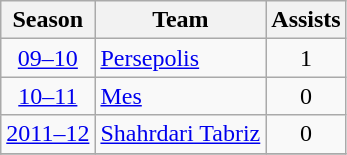<table class="wikitable" style="text-align: center;">
<tr>
<th>Season</th>
<th>Team</th>
<th>Assists</th>
</tr>
<tr>
<td><a href='#'>09–10</a></td>
<td align="left"><a href='#'>Persepolis</a></td>
<td>1</td>
</tr>
<tr>
<td><a href='#'>10–11</a></td>
<td align="left"><a href='#'>Mes</a></td>
<td>0</td>
</tr>
<tr>
<td><a href='#'>2011–12</a></td>
<td align="left"><a href='#'>Shahrdari Tabriz</a></td>
<td>0</td>
</tr>
<tr>
</tr>
</table>
